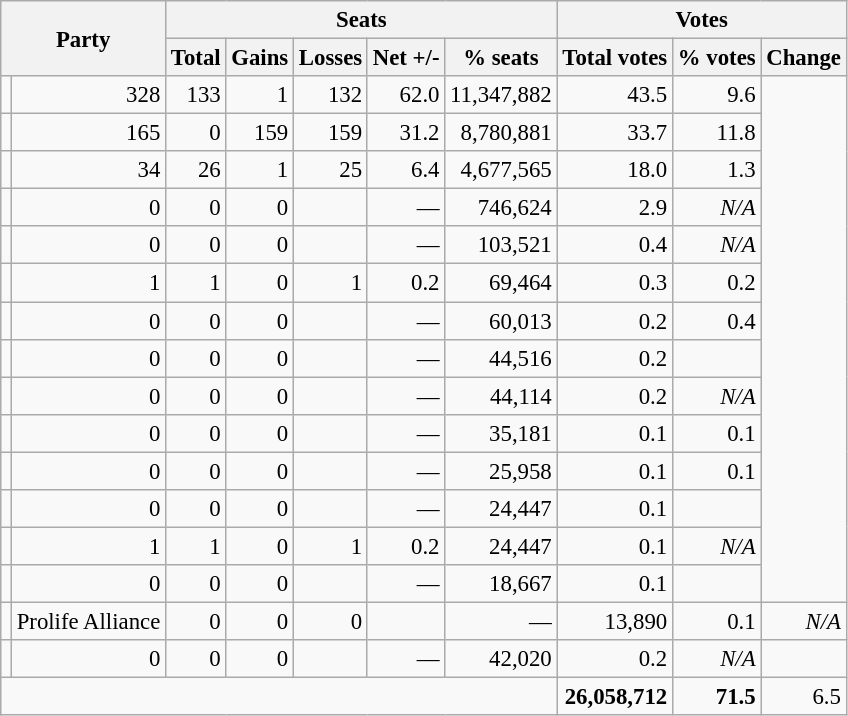<table class="wikitable" style="text-align:right; font-size:95%;">
<tr>
<th colspan="2" rowspan="2">Party</th>
<th colspan="5">Seats</th>
<th colspan="3">Votes</th>
</tr>
<tr>
<th>Total</th>
<th>Gains</th>
<th>Losses</th>
<th>Net +/-</th>
<th>% seats</th>
<th>Total votes</th>
<th>% votes</th>
<th>Change</th>
</tr>
<tr>
<td></td>
<td align="right">328</td>
<td align="right">133</td>
<td align="right">1</td>
<td align="right">132</td>
<td align="right">62.0</td>
<td align="right">11,347,882</td>
<td align="right">43.5</td>
<td align="right">9.6</td>
</tr>
<tr>
<td></td>
<td align="right">165</td>
<td align="right">0</td>
<td align="right">159</td>
<td align="right">159</td>
<td align="right">31.2</td>
<td align="right">8,780,881</td>
<td align="right">33.7</td>
<td align="right">11.8</td>
</tr>
<tr>
<td></td>
<td align="right">34</td>
<td align="right">26</td>
<td align="right">1</td>
<td align="right">25</td>
<td align="right">6.4</td>
<td align="right">4,677,565</td>
<td align="right">18.0</td>
<td align="right">1.3</td>
</tr>
<tr>
<td></td>
<td align="right">0</td>
<td align="right">0</td>
<td align="right">0</td>
<td align="right"></td>
<td align="right">—</td>
<td align="right">746,624</td>
<td align="right">2.9</td>
<td align="right"><em>N/A</em></td>
</tr>
<tr>
<td></td>
<td align="right">0</td>
<td align="right">0</td>
<td align="right">0</td>
<td align="right"></td>
<td align="right">—</td>
<td align="right">103,521</td>
<td align="right">0.4</td>
<td align="right"><em>N/A</em></td>
</tr>
<tr>
<td></td>
<td align="right">1</td>
<td align="right">1</td>
<td align="right">0</td>
<td align="right">1</td>
<td align="right">0.2</td>
<td align="right">69,464</td>
<td align="right">0.3</td>
<td align="right">0.2</td>
</tr>
<tr>
<td></td>
<td align="right">0</td>
<td align="right">0</td>
<td align="right">0</td>
<td align="right"></td>
<td align="right">—</td>
<td align="right">60,013</td>
<td align="right">0.2</td>
<td align="right">0.4</td>
</tr>
<tr>
<td></td>
<td align="right">0</td>
<td align="right">0</td>
<td align="right">0</td>
<td align="right"></td>
<td align="right">—</td>
<td align="right">44,516</td>
<td align="right">0.2</td>
<td align="right"></td>
</tr>
<tr>
<td></td>
<td align="right">0</td>
<td align="right">0</td>
<td align="right">0</td>
<td align="right"></td>
<td align="right">—</td>
<td align="right">44,114</td>
<td align="right">0.2</td>
<td align="right"><em>N/A</em></td>
</tr>
<tr>
<td></td>
<td align="right">0</td>
<td align="right">0</td>
<td align="right">0</td>
<td align="right"></td>
<td align="right">—</td>
<td align="right">35,181</td>
<td align="right">0.1</td>
<td align="right">0.1</td>
</tr>
<tr>
<td></td>
<td align="right">0</td>
<td align="right">0</td>
<td align="right">0</td>
<td align="right"></td>
<td align="right">—</td>
<td align="right">25,958</td>
<td align="right">0.1</td>
<td align="right">0.1</td>
</tr>
<tr>
<td></td>
<td align="right">0</td>
<td align="right">0</td>
<td align="right">0</td>
<td align="right"></td>
<td align="right">—</td>
<td align="right">24,447</td>
<td align="right">0.1</td>
<td align="right"></td>
</tr>
<tr>
<td></td>
<td align="right">1</td>
<td align="right">1</td>
<td align="right">0</td>
<td align="right">1</td>
<td align="right">0.2</td>
<td align="right">24,447</td>
<td align="right">0.1</td>
<td align="right"><em>N/A</em></td>
</tr>
<tr>
<td></td>
<td align="right">0</td>
<td align="right">0</td>
<td align="right">0</td>
<td align="right"></td>
<td align="right">—</td>
<td align="right">18,667</td>
<td align="right">0.1</td>
<td align="right"></td>
</tr>
<tr>
<td></td>
<td style="text-align:left">Prolife Alliance</td>
<td align="right">0</td>
<td align="right">0</td>
<td align="right">0</td>
<td align="right"></td>
<td align="right">—</td>
<td align="right">13,890</td>
<td align="right">0.1</td>
<td align="right"><em>N/A</em></td>
</tr>
<tr>
<td></td>
<td align="right">0</td>
<td align="right">0</td>
<td align="right">0</td>
<td align="right"></td>
<td align="right">—</td>
<td align="right">42,020</td>
<td align="right">0.2</td>
<td align="right"><em>N/A</em></td>
</tr>
<tr>
<td colspan="7" rowspan="1" style="text-align:right"></td>
<td align="right"><strong>26,058,712</strong></td>
<td align="right"><strong>71.5</strong></td>
<td align="right">6.5</td>
</tr>
</table>
